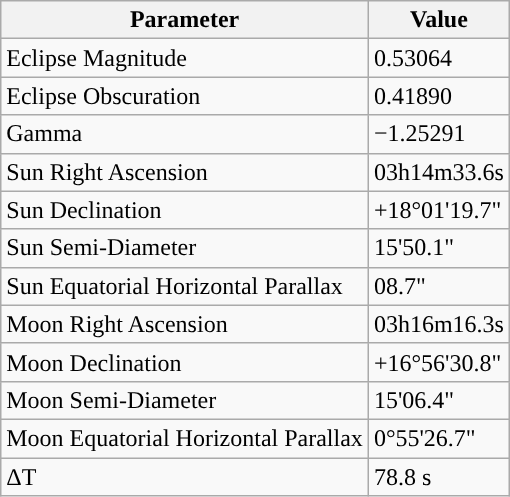<table class="wikitable">
<tr>
<th>Parameter</th>
<th>Value</th>
</tr>
<tr>
<td>Eclipse Magnitude</td>
<td>0.53064</td>
</tr>
<tr>
<td>Eclipse Obscuration</td>
<td>0.41890</td>
</tr>
<tr>
<td>Gamma</td>
<td>−1.25291</td>
</tr>
<tr>
<td>Sun Right Ascension</td>
<td>03h14m33.6s</td>
</tr>
<tr>
<td>Sun Declination</td>
<td>+18°01'19.7"</td>
</tr>
<tr>
<td>Sun Semi-Diameter</td>
<td>15'50.1"</td>
</tr>
<tr>
<td>Sun Equatorial Horizontal Parallax</td>
<td>08.7"</td>
</tr>
<tr>
<td>Moon Right Ascension</td>
<td>03h16m16.3s</td>
</tr>
<tr>
<td>Moon Declination</td>
<td>+16°56'30.8"</td>
</tr>
<tr>
<td>Moon Semi-Diameter</td>
<td>15'06.4"</td>
</tr>
<tr>
<td>Moon Equatorial Horizontal Parallax</td>
<td>0°55'26.7"</td>
</tr>
<tr>
<td>ΔT</td>
<td>78.8 s</td>
</tr>
</table>
